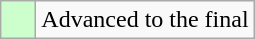<table class="wikitable">
<tr>
<td style="background:#ccffcc;">    </td>
<td>Advanced to the final</td>
</tr>
</table>
